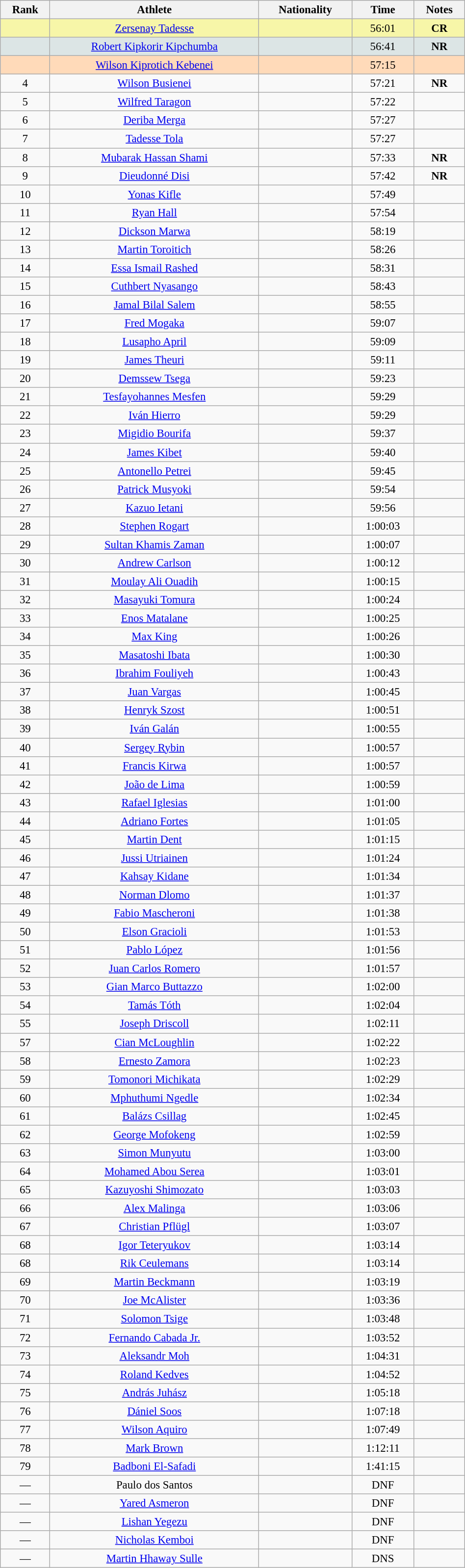<table class="wikitable sortable" style=" text-align:center; font-size:95%;" width="50%">
<tr>
<th>Rank</th>
<th>Athlete</th>
<th>Nationality</th>
<th>Time</th>
<th>Notes</th>
</tr>
<tr bgcolor="#F7F6A8">
<td align=center></td>
<td><a href='#'>Zersenay Tadesse</a></td>
<td></td>
<td>56:01</td>
<td><strong>CR</strong></td>
</tr>
<tr bgcolor="#DCE5E5">
<td align=center></td>
<td><a href='#'>Robert Kipkorir Kipchumba</a></td>
<td></td>
<td>56:41</td>
<td><strong>NR</strong></td>
</tr>
<tr bgcolor="#FFDAB9">
<td align=center></td>
<td><a href='#'>Wilson Kiprotich Kebenei</a></td>
<td></td>
<td>57:15</td>
<td></td>
</tr>
<tr>
<td align=center>4</td>
<td><a href='#'>Wilson Busienei</a></td>
<td></td>
<td>57:21</td>
<td><strong>NR</strong></td>
</tr>
<tr>
<td align=center>5</td>
<td><a href='#'>Wilfred Taragon</a></td>
<td></td>
<td>57:22</td>
<td></td>
</tr>
<tr>
<td align=center>6</td>
<td><a href='#'>Deriba Merga</a></td>
<td></td>
<td>57:27</td>
<td></td>
</tr>
<tr>
<td align=center>7</td>
<td><a href='#'>Tadesse Tola</a></td>
<td></td>
<td>57:27</td>
<td></td>
</tr>
<tr>
<td align=center>8</td>
<td><a href='#'>Mubarak Hassan Shami</a></td>
<td></td>
<td>57:33</td>
<td><strong>NR</strong></td>
</tr>
<tr>
<td align=center>9</td>
<td><a href='#'>Dieudonné Disi</a></td>
<td></td>
<td>57:42</td>
<td><strong>NR</strong></td>
</tr>
<tr>
<td align=center>10</td>
<td><a href='#'>Yonas Kifle</a></td>
<td></td>
<td>57:49</td>
<td></td>
</tr>
<tr>
<td align=center>11</td>
<td><a href='#'>Ryan Hall</a></td>
<td></td>
<td>57:54</td>
<td></td>
</tr>
<tr>
<td align=center>12</td>
<td><a href='#'>Dickson Marwa</a></td>
<td></td>
<td>58:19</td>
<td></td>
</tr>
<tr>
<td align=center>13</td>
<td><a href='#'>Martin Toroitich</a></td>
<td></td>
<td>58:26</td>
<td></td>
</tr>
<tr>
<td align=center>14</td>
<td><a href='#'>Essa Ismail Rashed</a></td>
<td></td>
<td>58:31</td>
<td></td>
</tr>
<tr>
<td align=center>15</td>
<td><a href='#'>Cuthbert Nyasango</a></td>
<td></td>
<td>58:43</td>
<td></td>
</tr>
<tr>
<td align=center>16</td>
<td><a href='#'>Jamal Bilal Salem</a></td>
<td></td>
<td>58:55</td>
<td></td>
</tr>
<tr>
<td align=center>17</td>
<td><a href='#'>Fred Mogaka</a></td>
<td></td>
<td>59:07</td>
<td></td>
</tr>
<tr>
<td align=center>18</td>
<td><a href='#'>Lusapho April</a></td>
<td></td>
<td>59:09</td>
<td></td>
</tr>
<tr>
<td align=center>19</td>
<td><a href='#'>James Theuri</a></td>
<td></td>
<td>59:11</td>
<td></td>
</tr>
<tr>
<td align=center>20</td>
<td><a href='#'>Demssew Tsega</a></td>
<td></td>
<td>59:23</td>
<td></td>
</tr>
<tr>
<td align=center>21</td>
<td><a href='#'>Tesfayohannes Mesfen</a></td>
<td></td>
<td>59:29</td>
<td></td>
</tr>
<tr>
<td align=center>22</td>
<td><a href='#'>Iván Hierro</a></td>
<td></td>
<td>59:29</td>
<td></td>
</tr>
<tr>
<td align=center>23</td>
<td><a href='#'>Migidio Bourifa</a></td>
<td></td>
<td>59:37</td>
<td></td>
</tr>
<tr>
<td align=center>24</td>
<td><a href='#'>James Kibet</a></td>
<td></td>
<td>59:40</td>
<td></td>
</tr>
<tr>
<td align=center>25</td>
<td><a href='#'>Antonello Petrei</a></td>
<td></td>
<td>59:45</td>
<td></td>
</tr>
<tr>
<td align=center>26</td>
<td><a href='#'>Patrick Musyoki</a></td>
<td></td>
<td>59:54</td>
<td></td>
</tr>
<tr>
<td align=center>27</td>
<td><a href='#'>Kazuo Ietani</a></td>
<td></td>
<td>59:56</td>
<td></td>
</tr>
<tr>
<td align=center>28</td>
<td><a href='#'>Stephen Rogart</a></td>
<td></td>
<td>1:00:03</td>
<td></td>
</tr>
<tr>
<td align=center>29</td>
<td><a href='#'>Sultan Khamis Zaman</a></td>
<td></td>
<td>1:00:07</td>
<td></td>
</tr>
<tr>
<td align=center>30</td>
<td><a href='#'>Andrew Carlson</a></td>
<td></td>
<td>1:00:12</td>
<td></td>
</tr>
<tr>
<td align=center>31</td>
<td><a href='#'>Moulay Ali Ouadih</a></td>
<td></td>
<td>1:00:15</td>
<td></td>
</tr>
<tr>
<td align=center>32</td>
<td><a href='#'>Masayuki Tomura</a></td>
<td></td>
<td>1:00:24</td>
<td></td>
</tr>
<tr>
<td align=center>33</td>
<td><a href='#'>Enos Matalane</a></td>
<td></td>
<td>1:00:25</td>
<td></td>
</tr>
<tr>
<td align=center>34</td>
<td><a href='#'>Max King</a></td>
<td></td>
<td>1:00:26</td>
<td></td>
</tr>
<tr>
<td align=center>35</td>
<td><a href='#'>Masatoshi Ibata</a></td>
<td></td>
<td>1:00:30</td>
<td></td>
</tr>
<tr>
<td align=center>36</td>
<td><a href='#'>Ibrahim Fouliyeh</a></td>
<td></td>
<td>1:00:43</td>
<td></td>
</tr>
<tr>
<td align=center>37</td>
<td><a href='#'>Juan Vargas</a></td>
<td></td>
<td>1:00:45</td>
<td></td>
</tr>
<tr>
<td align=center>38</td>
<td><a href='#'>Henryk Szost</a></td>
<td></td>
<td>1:00:51</td>
<td></td>
</tr>
<tr>
<td align=center>39</td>
<td><a href='#'>Iván Galán</a></td>
<td></td>
<td>1:00:55</td>
<td></td>
</tr>
<tr>
<td align=center>40</td>
<td><a href='#'>Sergey Rybin</a></td>
<td></td>
<td>1:00:57</td>
<td></td>
</tr>
<tr>
<td align=center>41</td>
<td><a href='#'>Francis Kirwa</a></td>
<td></td>
<td>1:00:57</td>
<td></td>
</tr>
<tr>
<td align=center>42</td>
<td><a href='#'>João de Lima</a></td>
<td></td>
<td>1:00:59</td>
<td></td>
</tr>
<tr>
<td align=center>43</td>
<td><a href='#'>Rafael Iglesias</a></td>
<td></td>
<td>1:01:00</td>
<td></td>
</tr>
<tr>
<td align=center>44</td>
<td><a href='#'>Adriano Fortes</a></td>
<td></td>
<td>1:01:05</td>
<td></td>
</tr>
<tr>
<td align=center>45</td>
<td><a href='#'>Martin Dent</a></td>
<td></td>
<td>1:01:15</td>
<td></td>
</tr>
<tr>
<td align=center>46</td>
<td><a href='#'>Jussi Utriainen</a></td>
<td></td>
<td>1:01:24</td>
<td></td>
</tr>
<tr>
<td align=center>47</td>
<td><a href='#'>Kahsay Kidane</a></td>
<td></td>
<td>1:01:34</td>
<td></td>
</tr>
<tr>
<td align=center>48</td>
<td><a href='#'>Norman Dlomo</a></td>
<td></td>
<td>1:01:37</td>
<td></td>
</tr>
<tr>
<td align=center>49</td>
<td><a href='#'>Fabio Mascheroni</a></td>
<td></td>
<td>1:01:38</td>
<td></td>
</tr>
<tr>
<td align=center>50</td>
<td><a href='#'>Elson Gracioli</a></td>
<td></td>
<td>1:01:53</td>
<td></td>
</tr>
<tr>
<td align=center>51</td>
<td><a href='#'>Pablo López</a></td>
<td></td>
<td>1:01:56</td>
<td></td>
</tr>
<tr>
<td align=center>52</td>
<td><a href='#'>Juan Carlos Romero</a></td>
<td></td>
<td>1:01:57</td>
<td></td>
</tr>
<tr>
<td align=center>53</td>
<td><a href='#'>Gian Marco Buttazzo</a></td>
<td></td>
<td>1:02:00</td>
<td></td>
</tr>
<tr>
<td align=center>54</td>
<td><a href='#'>Tamás Tóth</a></td>
<td></td>
<td>1:02:04</td>
<td></td>
</tr>
<tr>
<td align=center>55</td>
<td><a href='#'>Joseph Driscoll</a></td>
<td></td>
<td>1:02:11</td>
<td></td>
</tr>
<tr>
<td align=center>57</td>
<td><a href='#'>Cian McLoughlin</a></td>
<td></td>
<td>1:02:22</td>
<td></td>
</tr>
<tr>
<td align=center>58</td>
<td><a href='#'>Ernesto Zamora</a></td>
<td></td>
<td>1:02:23</td>
<td></td>
</tr>
<tr>
<td align=center>59</td>
<td><a href='#'>Tomonori Michikata</a></td>
<td></td>
<td>1:02:29</td>
<td></td>
</tr>
<tr>
<td align=center>60</td>
<td><a href='#'>Mphuthumi Ngedle</a></td>
<td></td>
<td>1:02:34</td>
<td></td>
</tr>
<tr>
<td align=center>61</td>
<td><a href='#'>Balázs Csillag</a></td>
<td></td>
<td>1:02:45</td>
<td></td>
</tr>
<tr>
<td align=center>62</td>
<td><a href='#'>George Mofokeng</a></td>
<td></td>
<td>1:02:59</td>
<td></td>
</tr>
<tr>
<td align=center>63</td>
<td><a href='#'>Simon Munyutu</a></td>
<td></td>
<td>1:03:00</td>
<td></td>
</tr>
<tr>
<td align=center>64</td>
<td><a href='#'>Mohamed Abou Serea</a></td>
<td></td>
<td>1:03:01</td>
<td></td>
</tr>
<tr>
<td align=center>65</td>
<td><a href='#'>Kazuyoshi Shimozato</a></td>
<td></td>
<td>1:03:03</td>
<td></td>
</tr>
<tr>
<td align=center>66</td>
<td><a href='#'>Alex Malinga</a></td>
<td></td>
<td>1:03:06</td>
<td></td>
</tr>
<tr>
<td align=center>67</td>
<td><a href='#'>Christian Pflügl</a></td>
<td></td>
<td>1:03:07</td>
<td></td>
</tr>
<tr>
<td align=center>68</td>
<td><a href='#'>Igor Teteryukov</a></td>
<td></td>
<td>1:03:14</td>
<td></td>
</tr>
<tr>
<td align=center>68</td>
<td><a href='#'>Rik Ceulemans</a></td>
<td></td>
<td>1:03:14</td>
<td></td>
</tr>
<tr>
<td align=center>69</td>
<td><a href='#'>Martin Beckmann</a></td>
<td></td>
<td>1:03:19</td>
<td></td>
</tr>
<tr>
<td align=center>70</td>
<td><a href='#'>Joe McAlister</a></td>
<td></td>
<td>1:03:36</td>
<td></td>
</tr>
<tr>
<td align=center>71</td>
<td><a href='#'>Solomon Tsige</a></td>
<td></td>
<td>1:03:48</td>
<td></td>
</tr>
<tr>
<td align=center>72</td>
<td><a href='#'>Fernando Cabada Jr.</a></td>
<td></td>
<td>1:03:52</td>
<td></td>
</tr>
<tr>
<td align=center>73</td>
<td><a href='#'>Aleksandr Moh</a></td>
<td></td>
<td>1:04:31</td>
<td></td>
</tr>
<tr>
<td align=center>74</td>
<td><a href='#'>Roland Kedves</a></td>
<td></td>
<td>1:04:52</td>
<td></td>
</tr>
<tr>
<td align=center>75</td>
<td><a href='#'>András Juhász</a></td>
<td></td>
<td>1:05:18</td>
<td></td>
</tr>
<tr>
<td align=center>76</td>
<td><a href='#'>Dániel Soos</a></td>
<td></td>
<td>1:07:18</td>
<td></td>
</tr>
<tr>
<td align=center>77</td>
<td><a href='#'>Wilson Aquiro</a></td>
<td></td>
<td>1:07:49</td>
<td></td>
</tr>
<tr>
<td align=center>78</td>
<td><a href='#'>Mark Brown</a></td>
<td></td>
<td>1:12:11</td>
<td></td>
</tr>
<tr>
<td align=center>79</td>
<td><a href='#'>Badboni El-Safadi</a></td>
<td></td>
<td>1:41:15</td>
</tr>
<tr>
<td align=center>—</td>
<td>Paulo dos Santos</td>
<td></td>
<td>DNF</td>
<td></td>
</tr>
<tr>
<td align=center>—</td>
<td><a href='#'>Yared Asmeron</a></td>
<td></td>
<td>DNF</td>
<td></td>
</tr>
<tr>
<td align=center>—</td>
<td><a href='#'>Lishan Yegezu</a></td>
<td></td>
<td>DNF</td>
<td></td>
</tr>
<tr>
<td align=center>—</td>
<td><a href='#'>Nicholas Kemboi</a></td>
<td></td>
<td>DNF</td>
<td></td>
</tr>
<tr>
<td align=center>—</td>
<td><a href='#'>Martin Hhaway Sulle</a></td>
<td></td>
<td>DNS</td>
<td></td>
</tr>
</table>
